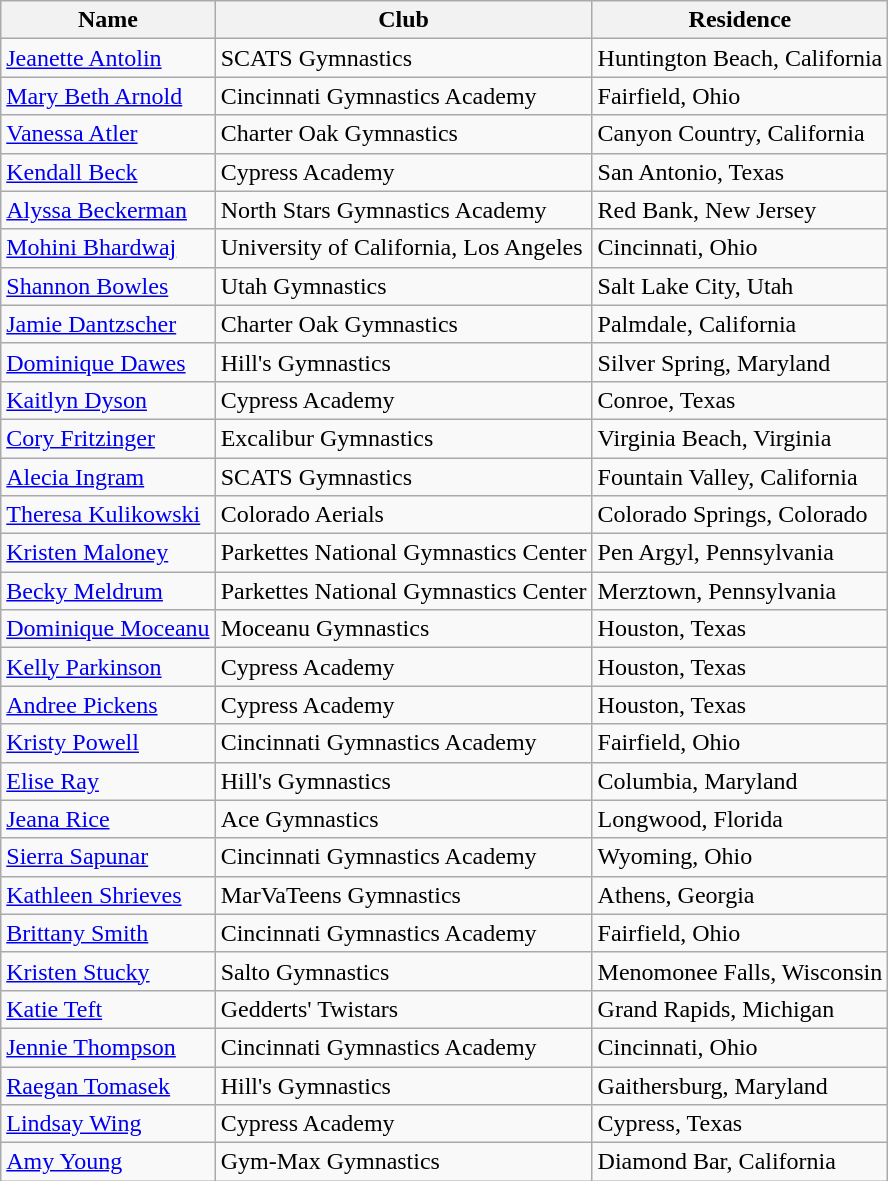<table class="wikitable">
<tr>
<th>Name</th>
<th>Club</th>
<th>Residence</th>
</tr>
<tr>
<td><a href='#'>Jeanette Antolin</a></td>
<td>SCATS Gymnastics</td>
<td>Huntington Beach, California</td>
</tr>
<tr>
<td><a href='#'>Mary Beth Arnold</a></td>
<td>Cincinnati Gymnastics Academy</td>
<td>Fairfield, Ohio</td>
</tr>
<tr>
<td><a href='#'>Vanessa Atler</a></td>
<td>Charter Oak Gymnastics</td>
<td>Canyon Country, California</td>
</tr>
<tr>
<td><a href='#'>Kendall Beck</a></td>
<td>Cypress Academy</td>
<td>San Antonio, Texas</td>
</tr>
<tr>
<td><a href='#'>Alyssa Beckerman</a></td>
<td>North Stars Gymnastics Academy</td>
<td>Red Bank, New Jersey</td>
</tr>
<tr>
<td><a href='#'>Mohini Bhardwaj</a></td>
<td>University of California, Los Angeles</td>
<td>Cincinnati, Ohio</td>
</tr>
<tr>
<td><a href='#'>Shannon Bowles</a></td>
<td>Utah Gymnastics</td>
<td>Salt Lake City, Utah</td>
</tr>
<tr>
<td><a href='#'>Jamie Dantzscher</a></td>
<td>Charter Oak Gymnastics</td>
<td>Palmdale, California</td>
</tr>
<tr>
<td><a href='#'>Dominique Dawes</a></td>
<td>Hill's Gymnastics</td>
<td>Silver Spring, Maryland</td>
</tr>
<tr>
<td><a href='#'>Kaitlyn Dyson</a></td>
<td>Cypress Academy</td>
<td>Conroe, Texas</td>
</tr>
<tr>
<td><a href='#'>Cory Fritzinger</a></td>
<td>Excalibur Gymnastics</td>
<td>Virginia Beach, Virginia</td>
</tr>
<tr>
<td><a href='#'>Alecia Ingram</a></td>
<td>SCATS Gymnastics</td>
<td>Fountain Valley, California</td>
</tr>
<tr>
<td><a href='#'>Theresa Kulikowski</a></td>
<td>Colorado Aerials</td>
<td>Colorado Springs, Colorado</td>
</tr>
<tr>
<td><a href='#'>Kristen Maloney</a></td>
<td>Parkettes National Gymnastics Center</td>
<td>Pen Argyl, Pennsylvania</td>
</tr>
<tr>
<td><a href='#'>Becky Meldrum</a></td>
<td>Parkettes National Gymnastics Center</td>
<td>Merztown, Pennsylvania</td>
</tr>
<tr>
<td><a href='#'>Dominique Moceanu</a></td>
<td>Moceanu Gymnastics</td>
<td>Houston, Texas</td>
</tr>
<tr>
<td><a href='#'>Kelly Parkinson</a></td>
<td>Cypress Academy</td>
<td>Houston, Texas</td>
</tr>
<tr>
<td><a href='#'>Andree Pickens</a></td>
<td>Cypress Academy</td>
<td>Houston, Texas</td>
</tr>
<tr>
<td><a href='#'>Kristy Powell</a></td>
<td>Cincinnati Gymnastics Academy</td>
<td>Fairfield, Ohio</td>
</tr>
<tr>
<td><a href='#'>Elise Ray</a></td>
<td>Hill's Gymnastics</td>
<td>Columbia, Maryland</td>
</tr>
<tr>
<td><a href='#'>Jeana Rice</a></td>
<td>Ace Gymnastics</td>
<td>Longwood, Florida</td>
</tr>
<tr>
<td><a href='#'>Sierra Sapunar</a></td>
<td>Cincinnati Gymnastics Academy</td>
<td>Wyoming, Ohio</td>
</tr>
<tr>
<td><a href='#'>Kathleen Shrieves</a></td>
<td>MarVaTeens Gymnastics</td>
<td>Athens, Georgia</td>
</tr>
<tr>
<td><a href='#'>Brittany Smith</a></td>
<td>Cincinnati Gymnastics Academy</td>
<td>Fairfield, Ohio</td>
</tr>
<tr>
<td><a href='#'>Kristen Stucky</a></td>
<td>Salto Gymnastics</td>
<td>Menomonee Falls, Wisconsin</td>
</tr>
<tr>
<td><a href='#'>Katie Teft</a></td>
<td>Gedderts' Twistars</td>
<td>Grand Rapids, Michigan</td>
</tr>
<tr>
<td><a href='#'>Jennie Thompson</a></td>
<td>Cincinnati Gymnastics Academy</td>
<td>Cincinnati, Ohio</td>
</tr>
<tr>
<td><a href='#'>Raegan Tomasek</a></td>
<td>Hill's Gymnastics</td>
<td>Gaithersburg, Maryland</td>
</tr>
<tr>
<td><a href='#'>Lindsay Wing</a></td>
<td>Cypress Academy</td>
<td>Cypress, Texas</td>
</tr>
<tr>
<td><a href='#'>Amy Young</a></td>
<td>Gym-Max Gymnastics</td>
<td>Diamond Bar, California</td>
</tr>
</table>
